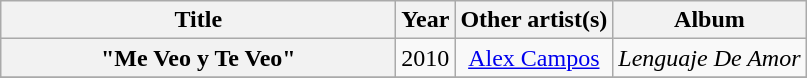<table class="wikitable plainrowheaders" style="text-align:center;" border="1">
<tr>
<th scope="col" style="width:16em;">Title</th>
<th scope="col">Year</th>
<th scope="col">Other artist(s)</th>
<th scope="col">Album</th>
</tr>
<tr>
<th scope="row">"Me Veo y Te Veo"</th>
<td>2010</td>
<td><a href='#'>Alex Campos</a></td>
<td><em>Lenguaje De Amor</em></td>
</tr>
<tr>
</tr>
</table>
